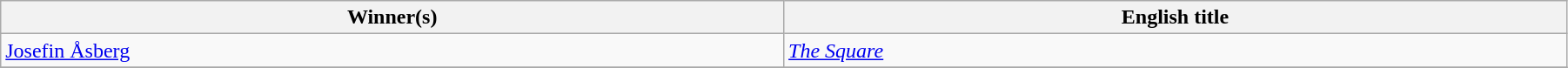<table class="wikitable" width="95%" cellpadding="5">
<tr>
<th width="18%">Winner(s)</th>
<th width="18%">English title</th>
</tr>
<tr>
<td> <a href='#'>Josefin Åsberg</a></td>
<td><em><a href='#'>The Square</a></em></td>
</tr>
<tr>
</tr>
</table>
